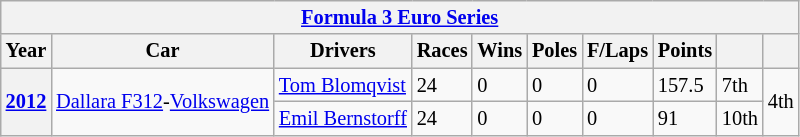<table class="wikitable" style="font-size:85%">
<tr>
<th colspan="10" align="center"><a href='#'>Formula 3 Euro Series</a></th>
</tr>
<tr>
<th>Year</th>
<th>Car</th>
<th>Drivers</th>
<th>Races</th>
<th>Wins</th>
<th>Poles</th>
<th>F/Laps</th>
<th>Points</th>
<th></th>
<th></th>
</tr>
<tr>
<th rowspan="2"><a href='#'>2012</a></th>
<td rowspan="2"><a href='#'>Dallara F312</a>-<a href='#'>Volkswagen</a></td>
<td> <a href='#'>Tom Blomqvist</a></td>
<td>24</td>
<td>0</td>
<td>0</td>
<td>0</td>
<td>157.5</td>
<td>7th</td>
<td rowspan="2">4th</td>
</tr>
<tr>
<td> <a href='#'>Emil Bernstorff</a></td>
<td>24</td>
<td>0</td>
<td>0</td>
<td>0</td>
<td>91</td>
<td>10th</td>
</tr>
</table>
